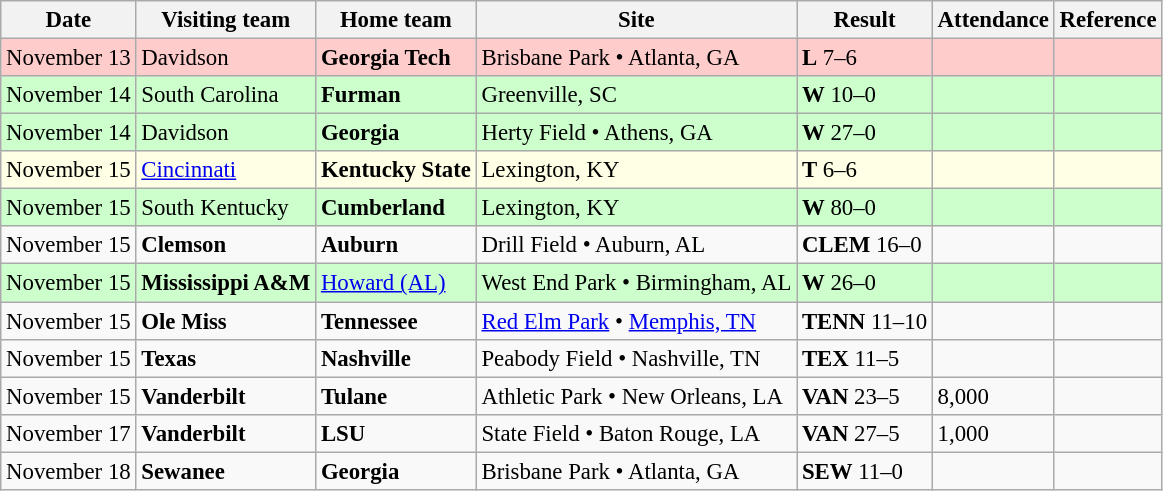<table class="wikitable" style="font-size:95%;">
<tr>
<th>Date</th>
<th>Visiting team</th>
<th>Home team</th>
<th>Site</th>
<th>Result</th>
<th>Attendance</th>
<th class="unsortable">Reference</th>
</tr>
<tr bgcolor=ffcccc>
<td>November 13</td>
<td>Davidson</td>
<td><strong>Georgia Tech</strong></td>
<td>Brisbane Park • Atlanta, GA</td>
<td><strong>L</strong> 7–6</td>
<td></td>
<td></td>
</tr>
<tr bgcolor=ccffcc>
<td>November 14</td>
<td>South Carolina</td>
<td><strong>Furman</strong></td>
<td>Greenville, SC</td>
<td><strong>W</strong> 10–0</td>
<td></td>
<td></td>
</tr>
<tr bgcolor=ccffcc>
<td>November 14</td>
<td>Davidson</td>
<td><strong>Georgia</strong></td>
<td>Herty Field • Athens, GA</td>
<td><strong>W</strong> 27–0</td>
<td></td>
<td></td>
</tr>
<tr bgcolor=ffffe6>
<td>November 15</td>
<td><a href='#'>Cincinnati</a></td>
<td><strong>Kentucky State</strong></td>
<td>Lexington, KY</td>
<td><strong>T</strong> 6–6</td>
<td></td>
<td></td>
</tr>
<tr bgcolor=ccffcc>
<td>November 15</td>
<td>South Kentucky</td>
<td><strong>Cumberland</strong></td>
<td>Lexington, KY</td>
<td><strong>W</strong> 80–0</td>
<td></td>
<td></td>
</tr>
<tr bgcolor=>
<td>November 15</td>
<td><strong>Clemson</strong></td>
<td><strong>Auburn</strong></td>
<td>Drill Field • Auburn, AL</td>
<td><strong>CLEM</strong> 16–0</td>
<td></td>
<td></td>
</tr>
<tr bgcolor=ccffcc>
<td>November 15</td>
<td><strong>Mississippi A&M</strong></td>
<td><a href='#'>Howard (AL)</a></td>
<td>West End Park • Birmingham, AL</td>
<td><strong>W</strong> 26–0</td>
<td></td>
<td></td>
</tr>
<tr bgcolor=>
<td>November 15</td>
<td><strong>Ole Miss</strong></td>
<td><strong>Tennessee</strong></td>
<td><a href='#'>Red Elm Park</a> • <a href='#'>Memphis, TN</a></td>
<td><strong>TENN</strong> 11–10</td>
<td></td>
<td></td>
</tr>
<tr bgcolor=>
<td>November 15</td>
<td><strong>Texas</strong></td>
<td><strong>Nashville</strong></td>
<td>Peabody Field • Nashville, TN</td>
<td><strong>TEX</strong> 11–5</td>
<td></td>
<td></td>
</tr>
<tr bgcolor=>
<td>November 15</td>
<td><strong>Vanderbilt</strong></td>
<td><strong>Tulane</strong></td>
<td>Athletic Park • New Orleans, LA</td>
<td><strong>VAN</strong> 23–5</td>
<td>8,000</td>
<td></td>
</tr>
<tr bgcolor=>
<td>November 17</td>
<td><strong>Vanderbilt</strong></td>
<td><strong>LSU</strong></td>
<td>State Field • Baton Rouge, LA</td>
<td><strong>VAN</strong> 27–5</td>
<td>1,000</td>
<td></td>
</tr>
<tr bgcolor=>
<td>November 18</td>
<td><strong>Sewanee</strong></td>
<td><strong>Georgia</strong></td>
<td>Brisbane Park • Atlanta, GA</td>
<td><strong>SEW</strong> 11–0</td>
<td></td>
<td></td>
</tr>
</table>
